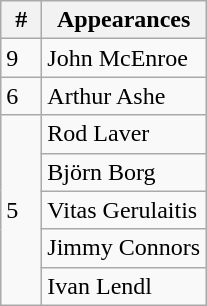<table class="wikitable" style="display:inline-table;">
<tr>
<th width=20>#</th>
<th>Appearances</th>
</tr>
<tr>
<td>9</td>
<td> John McEnroe</td>
</tr>
<tr>
<td>6</td>
<td> Arthur Ashe</td>
</tr>
<tr>
<td rowspan="5">5</td>
<td> Rod Laver</td>
</tr>
<tr>
<td> Björn Borg</td>
</tr>
<tr>
<td> Vitas Gerulaitis</td>
</tr>
<tr>
<td> Jimmy Connors</td>
</tr>
<tr>
<td> Ivan Lendl</td>
</tr>
</table>
